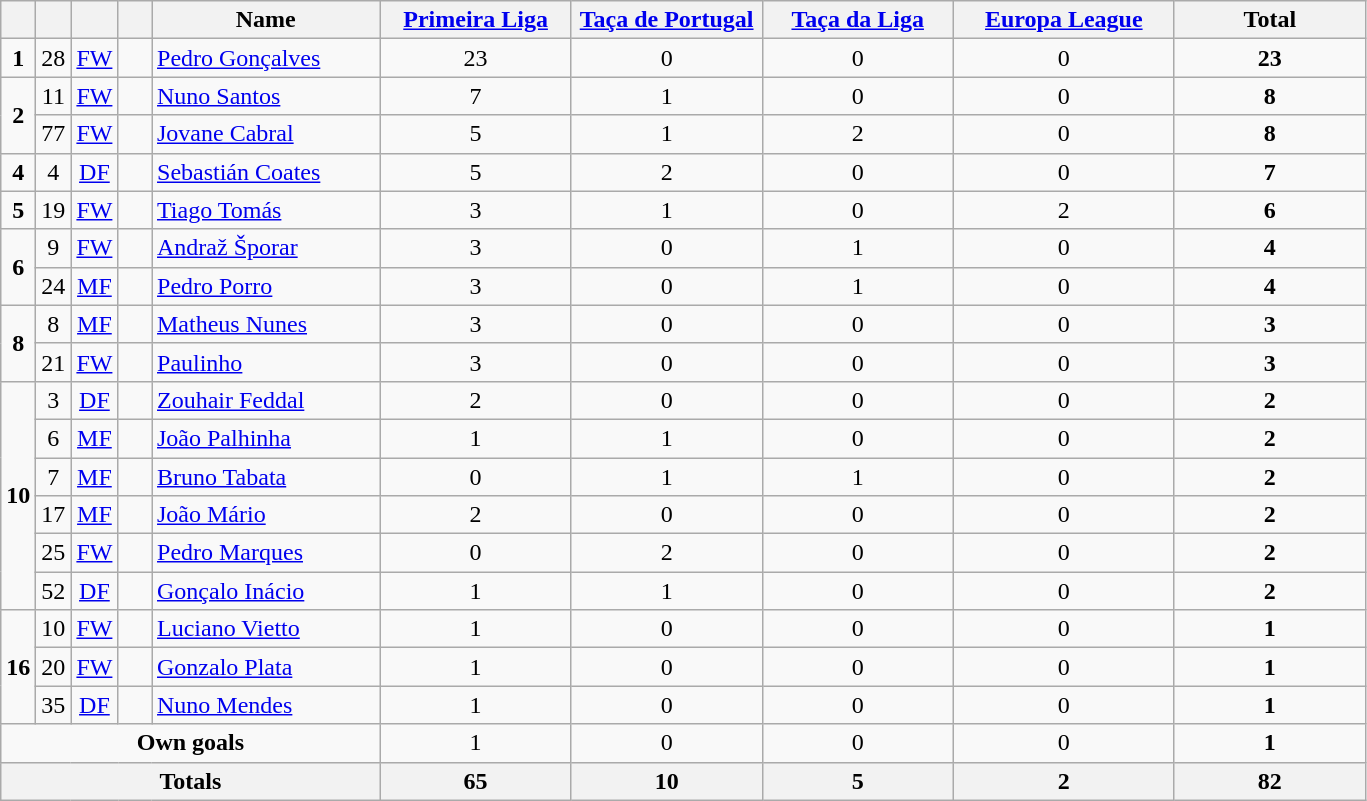<table class="wikitable" style="text-align:center">
<tr>
<th width=15></th>
<th width=15></th>
<th width=15></th>
<th width=15></th>
<th width=145>Name</th>
<th width=120><a href='#'>Primeira Liga</a></th>
<th width=120><a href='#'>Taça de Portugal</a></th>
<th width=120><a href='#'>Taça da Liga</a></th>
<th width=140><a href='#'>Europa League</a></th>
<th width=120>Total</th>
</tr>
<tr>
<td rowspan=1><strong>1</strong></td>
<td>28</td>
<td><a href='#'>FW</a></td>
<td></td>
<td align=left><a href='#'>Pedro Gonçalves</a></td>
<td>23</td>
<td>0</td>
<td>0</td>
<td>0</td>
<td><strong>23</strong></td>
</tr>
<tr>
<td rowspan=2><strong>2</strong></td>
<td>11</td>
<td><a href='#'>FW</a></td>
<td></td>
<td align=left><a href='#'>Nuno Santos</a></td>
<td>7</td>
<td>1</td>
<td>0</td>
<td>0</td>
<td><strong>8</strong></td>
</tr>
<tr>
<td>77</td>
<td><a href='#'>FW</a></td>
<td></td>
<td align=left><a href='#'>Jovane Cabral</a></td>
<td>5</td>
<td>1</td>
<td>2</td>
<td>0</td>
<td><strong>8</strong></td>
</tr>
<tr>
<td rowspan=1><strong>4</strong></td>
<td>4</td>
<td><a href='#'>DF</a></td>
<td></td>
<td align=left><a href='#'>Sebastián Coates</a></td>
<td>5</td>
<td>2</td>
<td>0</td>
<td>0</td>
<td><strong>7</strong></td>
</tr>
<tr>
<td rowspan=1><strong>5</strong></td>
<td>19</td>
<td><a href='#'>FW</a></td>
<td></td>
<td align=left><a href='#'>Tiago Tomás</a></td>
<td>3</td>
<td>1</td>
<td>0</td>
<td>2</td>
<td><strong>6</strong></td>
</tr>
<tr>
<td rowspan=2><strong>6</strong></td>
<td>9</td>
<td><a href='#'>FW</a></td>
<td></td>
<td align=left><a href='#'>Andraž Šporar</a></td>
<td>3</td>
<td>0</td>
<td>1</td>
<td>0</td>
<td><strong>4</strong></td>
</tr>
<tr>
<td>24</td>
<td><a href='#'>MF</a></td>
<td></td>
<td align=left><a href='#'>Pedro Porro</a></td>
<td>3</td>
<td>0</td>
<td>1</td>
<td>0</td>
<td><strong>4</strong></td>
</tr>
<tr>
<td rowspan=2><strong>8</strong></td>
<td>8</td>
<td><a href='#'>MF</a></td>
<td></td>
<td align=left><a href='#'>Matheus Nunes</a></td>
<td>3</td>
<td>0</td>
<td>0</td>
<td>0</td>
<td><strong>3</strong></td>
</tr>
<tr>
<td>21</td>
<td><a href='#'>FW</a></td>
<td></td>
<td align=left><a href='#'>Paulinho</a></td>
<td>3</td>
<td>0</td>
<td>0</td>
<td>0</td>
<td><strong>3</strong></td>
</tr>
<tr>
<td rowspan=6><strong>10</strong></td>
<td>3</td>
<td><a href='#'>DF</a></td>
<td></td>
<td align=left><a href='#'>Zouhair Feddal</a></td>
<td>2</td>
<td>0</td>
<td>0</td>
<td>0</td>
<td><strong>2</strong></td>
</tr>
<tr>
<td>6</td>
<td><a href='#'>MF</a></td>
<td></td>
<td align=left><a href='#'>João Palhinha</a></td>
<td>1</td>
<td>1</td>
<td>0</td>
<td>0</td>
<td><strong>2</strong></td>
</tr>
<tr>
<td>7</td>
<td><a href='#'>MF</a></td>
<td></td>
<td align=left><a href='#'>Bruno Tabata</a></td>
<td>0</td>
<td>1</td>
<td>1</td>
<td>0</td>
<td><strong>2</strong></td>
</tr>
<tr>
<td>17</td>
<td><a href='#'>MF</a></td>
<td></td>
<td align=left><a href='#'>João Mário</a></td>
<td>2</td>
<td>0</td>
<td>0</td>
<td>0</td>
<td><strong>2</strong></td>
</tr>
<tr>
<td>25</td>
<td><a href='#'>FW</a></td>
<td></td>
<td align=left><a href='#'>Pedro Marques</a></td>
<td>0</td>
<td>2</td>
<td>0</td>
<td>0</td>
<td><strong>2</strong></td>
</tr>
<tr>
<td>52</td>
<td><a href='#'>DF</a></td>
<td></td>
<td align=left><a href='#'>Gonçalo Inácio</a></td>
<td>1</td>
<td>1</td>
<td>0</td>
<td>0</td>
<td><strong>2</strong></td>
</tr>
<tr>
<td rowspan=3><strong>16</strong></td>
<td>10</td>
<td><a href='#'>FW</a></td>
<td></td>
<td align=left><a href='#'>Luciano Vietto</a></td>
<td>1</td>
<td>0</td>
<td>0</td>
<td>0</td>
<td><strong>1</strong></td>
</tr>
<tr>
<td>20</td>
<td><a href='#'>FW</a></td>
<td></td>
<td align=left><a href='#'>Gonzalo Plata</a></td>
<td>1</td>
<td>0</td>
<td>0</td>
<td>0</td>
<td><strong>1</strong></td>
</tr>
<tr>
<td>35</td>
<td><a href='#'>DF</a></td>
<td></td>
<td align=left><a href='#'>Nuno Mendes</a></td>
<td>1</td>
<td>0</td>
<td>0</td>
<td>0</td>
<td><strong>1</strong></td>
</tr>
<tr>
<td colspan="5"><strong>Own goals</strong></td>
<td>1</td>
<td>0</td>
<td>0</td>
<td>0</td>
<td><strong>1</strong></td>
</tr>
<tr>
<th colspan=5><strong>Totals</strong></th>
<th>65</th>
<th>10</th>
<th>5</th>
<th>2</th>
<th>82</th>
</tr>
</table>
